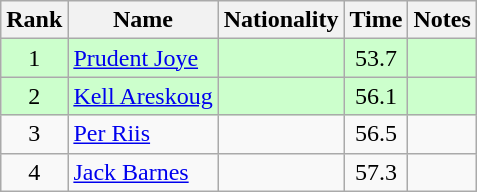<table class="wikitable sortable" style="text-align:center">
<tr>
<th>Rank</th>
<th>Name</th>
<th>Nationality</th>
<th>Time</th>
<th>Notes</th>
</tr>
<tr bgcolor=ccffcc>
<td>1</td>
<td align=left><a href='#'>Prudent Joye</a></td>
<td align=left></td>
<td>53.7</td>
<td></td>
</tr>
<tr bgcolor=ccffcc>
<td>2</td>
<td align=left><a href='#'>Kell Areskoug</a></td>
<td align=left></td>
<td>56.1</td>
<td></td>
</tr>
<tr>
<td>3</td>
<td align=left><a href='#'>Per Riis</a></td>
<td align=left></td>
<td>56.5</td>
<td></td>
</tr>
<tr>
<td>4</td>
<td align=left><a href='#'>Jack Barnes</a></td>
<td align=left></td>
<td>57.3</td>
<td></td>
</tr>
</table>
